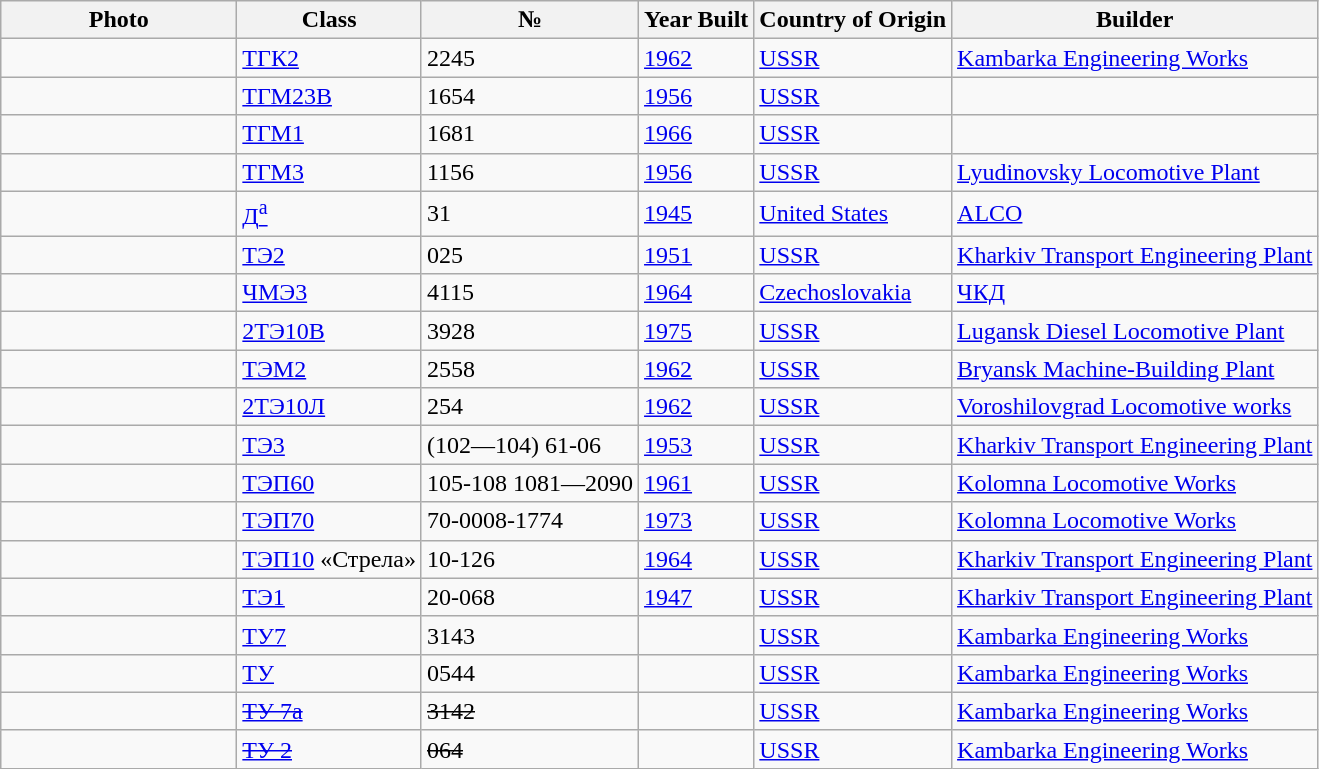<table class="wikitable  wide">
<tr>
<th width=150px class="unsortable">Photo</th>
<th>Class</th>
<th>№</th>
<th>Year Built</th>
<th>Country of Origin</th>
<th>Builder</th>
</tr>
<tr>
<td></td>
<td><a href='#'>ТГК2</a></td>
<td>2245</td>
<td><a href='#'>1962</a></td>
<td><a href='#'>USSR</a></td>
<td><a href='#'>Kambarka Engineering Works</a></td>
</tr>
<tr>
<td></td>
<td><a href='#'>ТГМ23В</a></td>
<td>1654</td>
<td><a href='#'>1956</a></td>
<td><a href='#'>USSR</a></td>
<td></td>
</tr>
<tr>
<td></td>
<td><a href='#'>ТГМ1</a></td>
<td>1681</td>
<td><a href='#'>1966</a></td>
<td><a href='#'>USSR</a></td>
<td></td>
</tr>
<tr>
<td></td>
<td><a href='#'>ТГМ3</a></td>
<td>1156</td>
<td><a href='#'>1956</a></td>
<td><a href='#'>USSR</a></td>
<td><a href='#'>Lyudinovsky Locomotive Plant</a></td>
</tr>
<tr>
<td></td>
<td><a href='#'>Д<sup>а</sup></a></td>
<td>31</td>
<td><a href='#'>1945</a></td>
<td><a href='#'>United States</a></td>
<td><a href='#'>ALCO</a></td>
</tr>
<tr>
<td></td>
<td><a href='#'>ТЭ2</a></td>
<td>025</td>
<td><a href='#'>1951</a></td>
<td><a href='#'>USSR</a></td>
<td><a href='#'>Kharkiv Transport Engineering Plant</a></td>
</tr>
<tr>
<td></td>
<td><a href='#'>ЧМЭ3</a></td>
<td>4115</td>
<td><a href='#'>1964</a></td>
<td><a href='#'>Czechoslovakia</a></td>
<td><a href='#'>ЧКД</a></td>
</tr>
<tr>
<td></td>
<td><a href='#'>2ТЭ10В</a></td>
<td>3928</td>
<td><a href='#'>1975</a></td>
<td><a href='#'>USSR</a></td>
<td><a href='#'>Lugansk Diesel Locomotive Plant</a></td>
</tr>
<tr>
<td></td>
<td><a href='#'>ТЭМ2</a></td>
<td>2558</td>
<td><a href='#'>1962</a></td>
<td><a href='#'>USSR</a></td>
<td><a href='#'>Bryansk Machine-Building Plant</a></td>
</tr>
<tr>
<td></td>
<td><a href='#'>2ТЭ10Л</a></td>
<td>254</td>
<td><a href='#'>1962</a></td>
<td><a href='#'>USSR</a></td>
<td><a href='#'>Voroshilovgrad Locomotive works</a></td>
</tr>
<tr>
<td></td>
<td><a href='#'>ТЭ3</a></td>
<td>(102—104) 61-06</td>
<td><a href='#'>1953</a></td>
<td><a href='#'>USSR</a></td>
<td><a href='#'>Kharkiv Transport Engineering Plant</a></td>
</tr>
<tr>
<td></td>
<td><a href='#'>ТЭП60</a></td>
<td>105-108 1081—2090</td>
<td><a href='#'>1961</a></td>
<td><a href='#'>USSR</a></td>
<td><a href='#'>Kolomna Locomotive Works</a></td>
</tr>
<tr>
<td></td>
<td><a href='#'>ТЭП70</a></td>
<td>70-0008-1774</td>
<td><a href='#'>1973</a></td>
<td><a href='#'>USSR</a></td>
<td><a href='#'>Kolomna Locomotive Works</a></td>
</tr>
<tr>
<td></td>
<td><a href='#'>ТЭП10</a> «Стрела»</td>
<td>10-126</td>
<td><a href='#'>1964</a></td>
<td><a href='#'>USSR</a></td>
<td><a href='#'>Kharkiv Transport Engineering Plant</a></td>
</tr>
<tr>
<td></td>
<td><a href='#'>ТЭ1</a></td>
<td>20-068</td>
<td><a href='#'>1947</a></td>
<td><a href='#'>USSR</a></td>
<td><a href='#'>Kharkiv Transport Engineering Plant</a></td>
</tr>
<tr>
<td></td>
<td><a href='#'>ТУ7</a></td>
<td>3143</td>
<td></td>
<td><a href='#'>USSR</a></td>
<td><a href='#'>Kambarka Engineering Works</a></td>
</tr>
<tr>
<td></td>
<td><a href='#'>ТУ</a></td>
<td>0544</td>
<td></td>
<td><a href='#'>USSR</a></td>
<td><a href='#'>Kambarka Engineering Works</a></td>
</tr>
<tr>
<td></td>
<td><a href='#'><s>ТУ 7а</s></a></td>
<td><s>3142</s></td>
<td></td>
<td><a href='#'>USSR</a></td>
<td><a href='#'>Kambarka Engineering Works</a></td>
</tr>
<tr>
<td></td>
<td><a href='#'><s>ТУ 2</s></a></td>
<td><s>064</s></td>
<td></td>
<td><a href='#'>USSR</a></td>
<td><a href='#'>Kambarka Engineering Works</a></td>
</tr>
</table>
